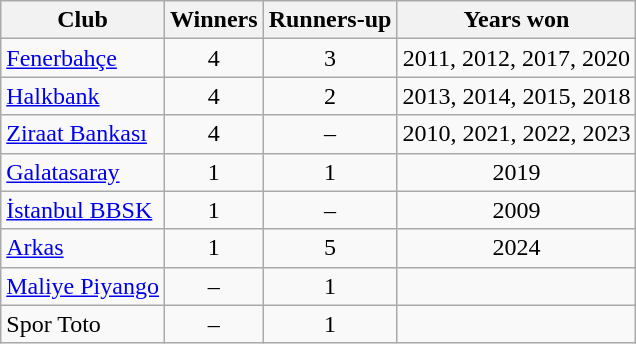<table class="wikitable">
<tr>
<th>Club</th>
<th>Winners</th>
<th>Runners-up</th>
<th>Years won</th>
</tr>
<tr>
<td><a href='#'>Fenerbahçe</a></td>
<td align="center">4</td>
<td align="center">3</td>
<td align="center">2011, 2012, 2017, 2020</td>
</tr>
<tr>
<td><a href='#'>Halkbank</a></td>
<td align="center">4</td>
<td align="center">2</td>
<td align="center">2013, 2014, 2015, 2018</td>
</tr>
<tr>
<td><a href='#'>Ziraat Bankası</a></td>
<td align="center">4</td>
<td align="center">–</td>
<td align="center">2010, 2021, 2022, 2023</td>
</tr>
<tr>
<td><a href='#'>Galatasaray</a></td>
<td align="center">1</td>
<td align="center">1</td>
<td align="center">2019</td>
</tr>
<tr>
<td><a href='#'>İstanbul BBSK</a></td>
<td align="center">1</td>
<td align="center">–</td>
<td align="center">2009</td>
</tr>
<tr>
<td><a href='#'>Arkas</a></td>
<td align="center">1</td>
<td align="center">5</td>
<td align="center">2024</td>
</tr>
<tr>
<td><a href='#'>Maliye Piyango</a></td>
<td align="center">–</td>
<td align="center">1</td>
<td align="center"></td>
</tr>
<tr>
<td>Spor Toto</td>
<td align="center">–</td>
<td align="center">1</td>
<td align="center"></td>
</tr>
</table>
